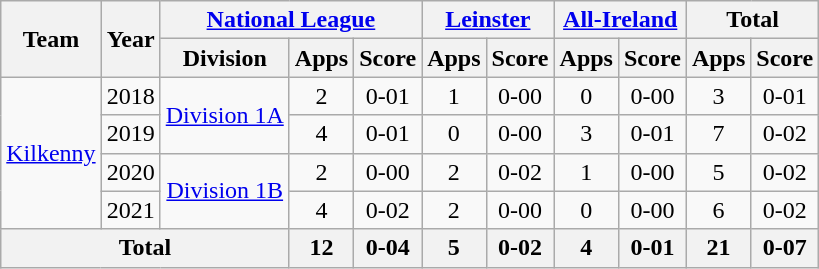<table class="wikitable" style="text-align:center">
<tr>
<th rowspan="2">Team</th>
<th rowspan="2">Year</th>
<th colspan="3"><a href='#'>National League</a></th>
<th colspan="2"><a href='#'>Leinster</a></th>
<th colspan="2"><a href='#'>All-Ireland</a></th>
<th colspan="2">Total</th>
</tr>
<tr>
<th>Division</th>
<th>Apps</th>
<th>Score</th>
<th>Apps</th>
<th>Score</th>
<th>Apps</th>
<th>Score</th>
<th>Apps</th>
<th>Score</th>
</tr>
<tr>
<td rowspan="4"><a href='#'>Kilkenny</a></td>
<td>2018</td>
<td rowspan="2"><a href='#'>Division 1A</a></td>
<td>2</td>
<td>0-01</td>
<td>1</td>
<td>0-00</td>
<td>0</td>
<td>0-00</td>
<td>3</td>
<td>0-01</td>
</tr>
<tr>
<td>2019</td>
<td>4</td>
<td>0-01</td>
<td>0</td>
<td>0-00</td>
<td>3</td>
<td>0-01</td>
<td>7</td>
<td>0-02</td>
</tr>
<tr>
<td>2020</td>
<td rowspan="2"><a href='#'>Division 1B</a></td>
<td>2</td>
<td>0-00</td>
<td>2</td>
<td>0-02</td>
<td>1</td>
<td>0-00</td>
<td>5</td>
<td>0-02</td>
</tr>
<tr>
<td>2021</td>
<td>4</td>
<td>0-02</td>
<td>2</td>
<td>0-00</td>
<td>0</td>
<td>0-00</td>
<td>6</td>
<td>0-02</td>
</tr>
<tr>
<th colspan="3">Total</th>
<th>12</th>
<th>0-04</th>
<th>5</th>
<th>0-02</th>
<th>4</th>
<th>0-01</th>
<th>21</th>
<th>0-07</th>
</tr>
</table>
